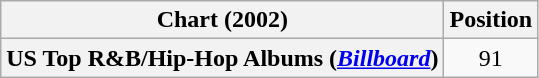<table class="wikitable plainrowheaders" style="text-align:center">
<tr>
<th scope="col">Chart (2002)</th>
<th scope="col">Position</th>
</tr>
<tr>
<th scope="row">US Top R&B/Hip-Hop Albums (<em><a href='#'>Billboard</a></em>)</th>
<td>91</td>
</tr>
</table>
